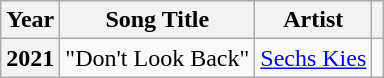<table class="wikitable sortable plainrowheaders">
<tr>
<th scope="col">Year</th>
<th scope="col">Song Title</th>
<th scope="col">Artist</th>
<th scope="col" class="unsortable"></th>
</tr>
<tr>
<th scope="row">2021</th>
<td>"Don't Look Back"</td>
<td><a href='#'>Sechs Kies</a></td>
<td style="text-align:center"></td>
</tr>
</table>
